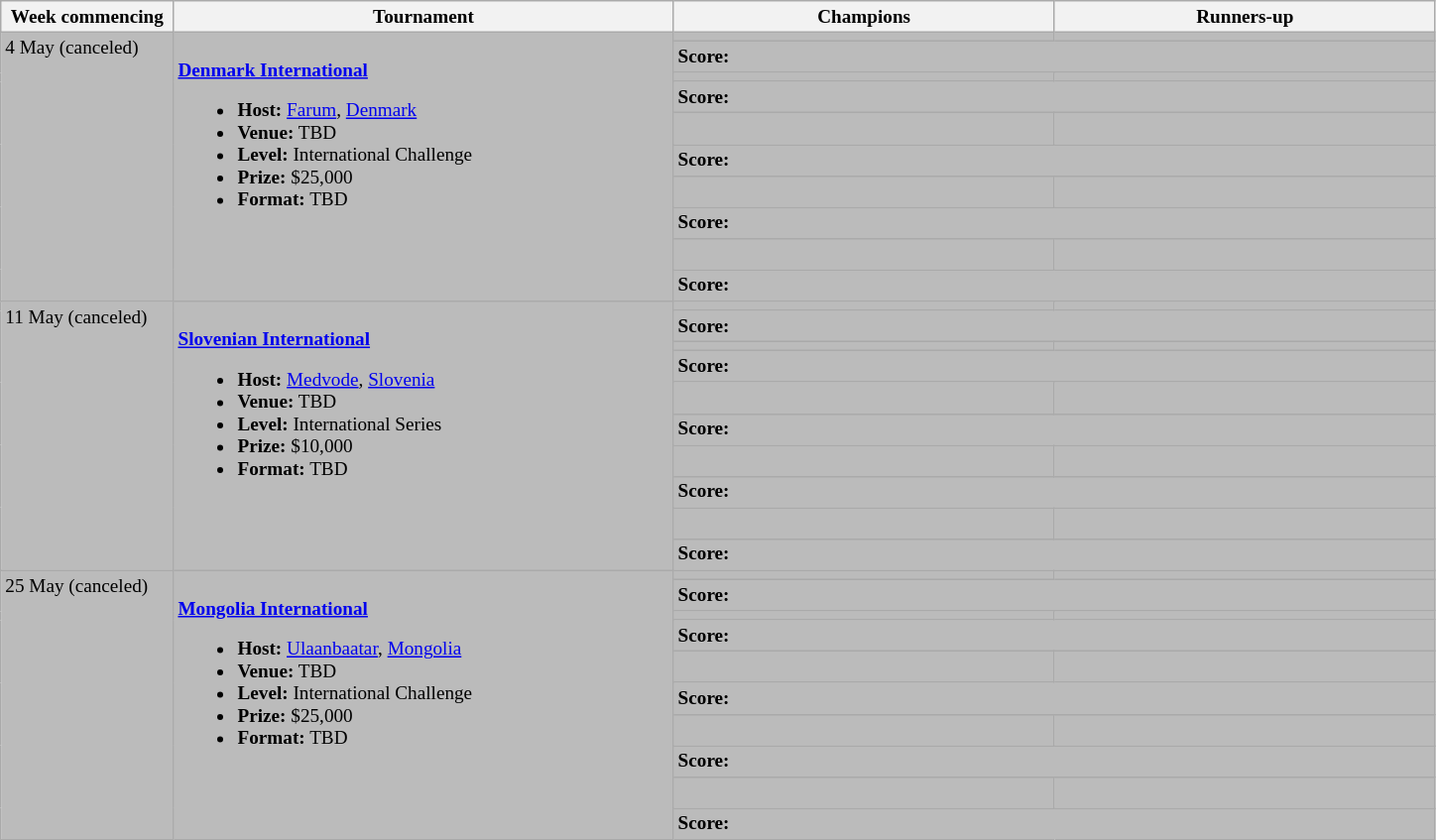<table class="wikitable" style="font-size:80%">
<tr>
<th width="110">Week commencing</th>
<th width="330">Tournament</th>
<th width="250">Champions</th>
<th width="250">Runners-up</th>
</tr>
<tr valign="top" bgcolor="#BBBBBB">
<td rowspan="10">4 May (canceled)</td>
<td bgcolor="#BBBBBB" rowspan="10"><br><strong><a href='#'>Denmark International</a></strong><ul><li><strong>Host:</strong> <a href='#'>Farum</a>, <a href='#'>Denmark</a></li><li><strong>Venue:</strong> TBD</li><li><strong>Level:</strong> International Challenge</li><li><strong>Prize:</strong> $25,000</li><li><strong>Format:</strong> TBD</li></ul></td>
<td><strong> </strong></td>
<td></td>
</tr>
<tr bgcolor="#BBBBBB">
<td colspan="2"><strong>Score:</strong></td>
</tr>
<tr valign="top" bgcolor="#BBBBBB">
<td><strong> </strong></td>
<td></td>
</tr>
<tr bgcolor="#BBBBBB">
<td colspan="2"><strong>Score:</strong></td>
</tr>
<tr valign="top" bgcolor="#BBBBBB">
<td><strong> <br> </strong></td>
<td> <br></td>
</tr>
<tr bgcolor="#BBBBBB">
<td colspan="2"><strong>Score:</strong></td>
</tr>
<tr valign="top" bgcolor="#BBBBBB">
<td><strong> <br> </strong></td>
<td> <br></td>
</tr>
<tr bgcolor="#BBBBBB">
<td colspan="2"><strong>Score:</strong></td>
</tr>
<tr valign="top" bgcolor="#BBBBBB">
<td><strong> <br> </strong></td>
<td> <br></td>
</tr>
<tr bgcolor="#BBBBBB">
<td colspan="2"><strong>Score:</strong></td>
</tr>
<tr valign="top" bgcolor="#BBBBBB">
<td rowspan="10">11 May (canceled)</td>
<td bgcolor="#BBBBBB" rowspan="10"><br><strong><a href='#'>Slovenian International</a></strong><ul><li><strong>Host:</strong> <a href='#'>Medvode</a>, <a href='#'>Slovenia</a></li><li><strong>Venue:</strong> TBD</li><li><strong>Level:</strong> International Series</li><li><strong>Prize:</strong> $10,000</li><li><strong>Format:</strong> TBD</li></ul></td>
<td><strong> </strong></td>
<td></td>
</tr>
<tr bgcolor="#BBBBBB">
<td colspan="2"><strong>Score:</strong></td>
</tr>
<tr valign="top" bgcolor="#BBBBBB">
<td><strong> </strong></td>
<td></td>
</tr>
<tr bgcolor="#BBBBBB">
<td colspan="2"><strong>Score:</strong></td>
</tr>
<tr valign="top" bgcolor="#BBBBBB">
<td><strong> <br> </strong></td>
<td> <br></td>
</tr>
<tr bgcolor="#BBBBBB">
<td colspan="2"><strong>Score:</strong></td>
</tr>
<tr valign="top" bgcolor="#BBBBBB">
<td><strong> <br> </strong></td>
<td> <br></td>
</tr>
<tr bgcolor="#BBBBBB">
<td colspan="2"><strong>Score:</strong></td>
</tr>
<tr valign="top" bgcolor="#BBBBBB">
<td><strong> <br> </strong></td>
<td> <br></td>
</tr>
<tr bgcolor="#BBBBBB">
<td colspan="2"><strong>Score:</strong></td>
</tr>
<tr valign="top" bgcolor="#BBBBBB">
<td rowspan="10">25 May (canceled)</td>
<td bgcolor="#BBBBBB" rowspan="10"><br><strong><a href='#'>Mongolia International</a></strong><ul><li><strong>Host:</strong> <a href='#'>Ulaanbaatar</a>, <a href='#'>Mongolia</a></li><li><strong>Venue:</strong> TBD</li><li><strong>Level:</strong> International Challenge</li><li><strong>Prize:</strong> $25,000</li><li><strong>Format:</strong> TBD</li></ul></td>
<td><strong> </strong></td>
<td></td>
</tr>
<tr bgcolor="#BBBBBB">
<td colspan="2"><strong>Score:</strong></td>
</tr>
<tr valign="top" bgcolor="#BBBBBB">
<td><strong> </strong></td>
<td></td>
</tr>
<tr bgcolor="#BBBBBB">
<td colspan="2"><strong>Score:</strong></td>
</tr>
<tr valign="top" bgcolor="#BBBBBB">
<td><strong> <br> </strong></td>
<td> <br></td>
</tr>
<tr bgcolor="#BBBBBB">
<td colspan="2"><strong>Score:</strong></td>
</tr>
<tr valign="top" bgcolor="#BBBBBB">
<td><strong> <br> </strong></td>
<td> <br></td>
</tr>
<tr bgcolor="#BBBBBB">
<td colspan="2"><strong>Score:</strong></td>
</tr>
<tr valign="top" bgcolor="#BBBBBB">
<td><strong> <br> </strong></td>
<td> <br></td>
</tr>
<tr bgcolor="#BBBBBB">
<td colspan="2"><strong>Score:</strong></td>
</tr>
</table>
